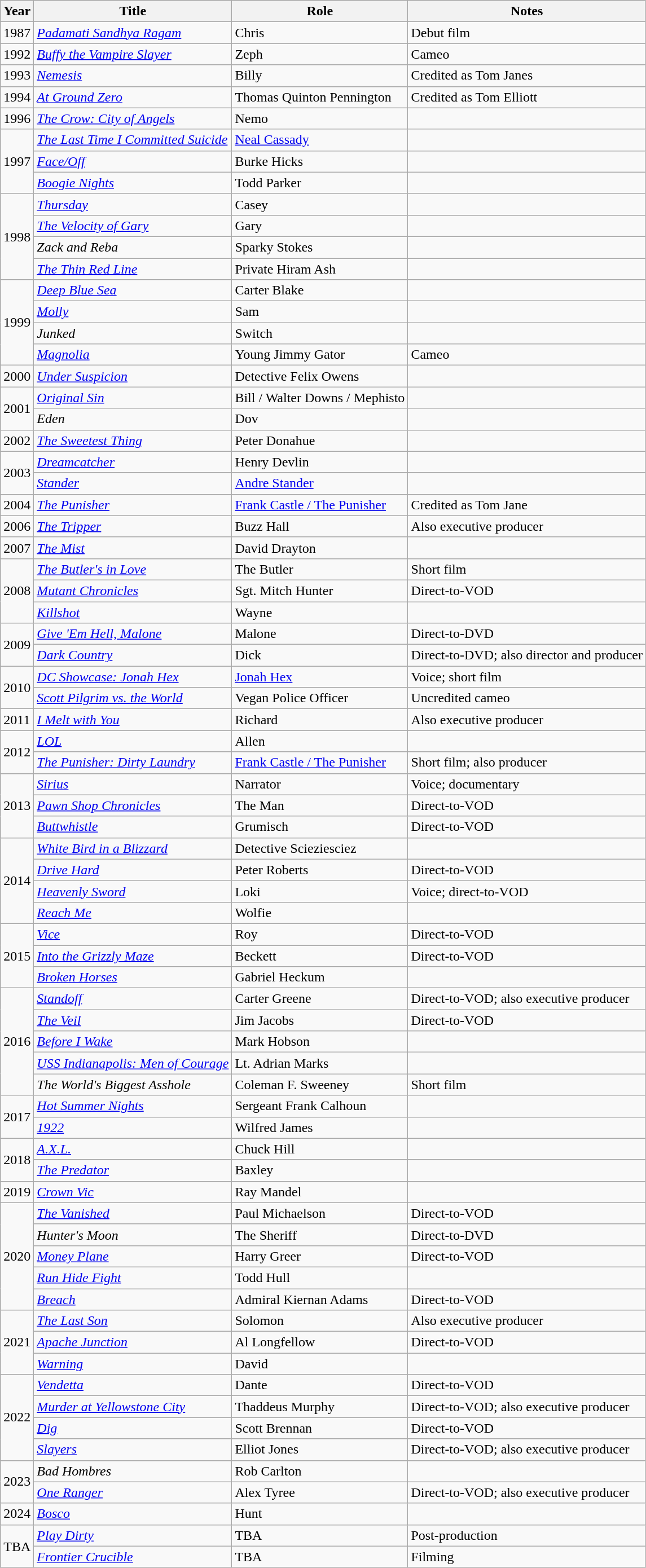<table class="wikitable sortable">
<tr>
<th>Year</th>
<th>Title</th>
<th>Role</th>
<th>Notes</th>
</tr>
<tr>
<td>1987</td>
<td><em><a href='#'>Padamati Sandhya Ragam</a></em></td>
<td>Chris</td>
<td>Debut film</td>
</tr>
<tr>
<td>1992</td>
<td><em><a href='#'>Buffy the Vampire Slayer</a></em></td>
<td>Zeph</td>
<td>Cameo</td>
</tr>
<tr>
<td>1993</td>
<td><em><a href='#'>Nemesis</a></em></td>
<td>Billy</td>
<td>Credited as Tom Janes</td>
</tr>
<tr>
<td>1994</td>
<td><em><a href='#'>At Ground Zero</a></em></td>
<td>Thomas Quinton Pennington</td>
<td>Credited as Tom Elliott</td>
</tr>
<tr>
<td>1996</td>
<td><em><a href='#'>The Crow: City of Angels</a></em></td>
<td>Nemo</td>
<td></td>
</tr>
<tr>
<td rowspan=3>1997</td>
<td><em><a href='#'>The Last Time I Committed Suicide</a></em></td>
<td><a href='#'>Neal Cassady</a></td>
<td></td>
</tr>
<tr>
<td><em><a href='#'>Face/Off</a></em></td>
<td>Burke Hicks</td>
<td></td>
</tr>
<tr>
<td><em><a href='#'>Boogie Nights</a></em></td>
<td>Todd Parker</td>
<td></td>
</tr>
<tr>
<td rowspan=4>1998</td>
<td><em><a href='#'>Thursday</a></em></td>
<td>Casey</td>
<td></td>
</tr>
<tr>
<td><em><a href='#'>The Velocity of Gary</a></em></td>
<td>Gary</td>
<td></td>
</tr>
<tr>
<td><em>Zack and Reba</em></td>
<td>Sparky Stokes</td>
<td></td>
</tr>
<tr>
<td><em><a href='#'>The Thin Red Line</a></em></td>
<td>Private Hiram Ash</td>
<td></td>
</tr>
<tr>
<td rowspan=4>1999</td>
<td><em><a href='#'>Deep Blue Sea</a></em></td>
<td>Carter Blake</td>
<td></td>
</tr>
<tr>
<td><em><a href='#'>Molly</a></em></td>
<td>Sam</td>
<td></td>
</tr>
<tr>
<td><em>Junked</em></td>
<td>Switch</td>
<td></td>
</tr>
<tr>
<td><em><a href='#'>Magnolia</a></em></td>
<td>Young Jimmy Gator</td>
<td>Cameo</td>
</tr>
<tr>
<td>2000</td>
<td><em><a href='#'>Under Suspicion</a></em></td>
<td>Detective Felix Owens</td>
<td></td>
</tr>
<tr>
<td rowspan=2>2001</td>
<td><em><a href='#'>Original Sin</a></em></td>
<td>Bill / Walter Downs / Mephisto</td>
<td></td>
</tr>
<tr>
<td><em>Eden</em></td>
<td>Dov</td>
<td></td>
</tr>
<tr>
<td>2002</td>
<td><em><a href='#'>The Sweetest Thing</a></em></td>
<td>Peter Donahue</td>
<td></td>
</tr>
<tr>
<td rowspan=2>2003</td>
<td><em><a href='#'>Dreamcatcher</a></em></td>
<td>Henry Devlin</td>
<td></td>
</tr>
<tr>
<td><em><a href='#'>Stander</a></em></td>
<td><a href='#'>Andre Stander</a></td>
<td></td>
</tr>
<tr>
<td>2004</td>
<td><em><a href='#'>The Punisher</a></em></td>
<td><a href='#'>Frank Castle / The Punisher</a></td>
<td>Credited as Tom Jane</td>
</tr>
<tr>
<td>2006</td>
<td><em><a href='#'>The Tripper</a></em></td>
<td>Buzz Hall</td>
<td>Also executive producer</td>
</tr>
<tr>
<td>2007</td>
<td><em><a href='#'>The Mist</a></em></td>
<td>David Drayton</td>
<td></td>
</tr>
<tr>
<td rowspan=3>2008</td>
<td><em><a href='#'>The Butler's in Love</a></em></td>
<td>The Butler</td>
<td>Short film</td>
</tr>
<tr>
<td><em><a href='#'>Mutant Chronicles</a></em></td>
<td>Sgt. Mitch Hunter</td>
<td>Direct-to-VOD</td>
</tr>
<tr>
<td><em><a href='#'>Killshot</a></em></td>
<td>Wayne</td>
<td></td>
</tr>
<tr>
<td rowspan=2>2009</td>
<td><em><a href='#'>Give 'Em Hell, Malone</a></em></td>
<td>Malone</td>
<td>Direct-to-DVD</td>
</tr>
<tr>
<td><em><a href='#'>Dark Country</a></em></td>
<td>Dick</td>
<td>Direct-to-DVD; also director and producer</td>
</tr>
<tr>
<td rowspan=2>2010</td>
<td><em><a href='#'>DC Showcase: Jonah Hex</a></em></td>
<td><a href='#'>Jonah Hex</a></td>
<td>Voice; short film</td>
</tr>
<tr>
<td><em><a href='#'>Scott Pilgrim vs. the World</a></em></td>
<td>Vegan Police Officer</td>
<td>Uncredited cameo</td>
</tr>
<tr>
<td>2011</td>
<td><em><a href='#'>I Melt with You</a></em></td>
<td>Richard</td>
<td>Also executive producer</td>
</tr>
<tr>
<td rowspan=2>2012</td>
<td><em><a href='#'>LOL</a></em></td>
<td>Allen</td>
<td></td>
</tr>
<tr>
<td><em><a href='#'>The Punisher: Dirty Laundry</a></em></td>
<td><a href='#'>Frank Castle / The Punisher</a></td>
<td>Short film; also producer</td>
</tr>
<tr>
<td rowspan=3>2013</td>
<td><em><a href='#'>Sirius</a></em></td>
<td>Narrator</td>
<td>Voice; documentary</td>
</tr>
<tr>
<td><em><a href='#'>Pawn Shop Chronicles</a></em></td>
<td>The Man</td>
<td>Direct-to-VOD</td>
</tr>
<tr>
<td><em><a href='#'>Buttwhistle</a></em></td>
<td>Grumisch</td>
<td>Direct-to-VOD</td>
</tr>
<tr>
<td rowspan=4>2014</td>
<td><em><a href='#'>White Bird in a Blizzard </a></em></td>
<td>Detective Scieziesciez</td>
<td></td>
</tr>
<tr>
<td><em><a href='#'>Drive Hard</a></em></td>
<td>Peter Roberts</td>
<td>Direct-to-VOD</td>
</tr>
<tr>
<td><em><a href='#'>Heavenly Sword</a></em></td>
<td>Loki</td>
<td>Voice; direct-to-VOD</td>
</tr>
<tr>
<td><em><a href='#'>Reach Me</a></em></td>
<td>Wolfie</td>
<td></td>
</tr>
<tr>
<td rowspan=3>2015</td>
<td><em><a href='#'>Vice</a></em></td>
<td>Roy</td>
<td>Direct-to-VOD</td>
</tr>
<tr>
<td><em><a href='#'>Into the Grizzly Maze</a></em></td>
<td>Beckett</td>
<td>Direct-to-VOD</td>
</tr>
<tr>
<td><em><a href='#'>Broken Horses</a></em></td>
<td>Gabriel Heckum</td>
<td></td>
</tr>
<tr>
<td rowspan=5>2016</td>
<td><em><a href='#'>Standoff</a></em></td>
<td>Carter Greene</td>
<td>Direct-to-VOD; also executive producer</td>
</tr>
<tr>
<td><em><a href='#'>The Veil</a></em></td>
<td>Jim Jacobs</td>
<td>Direct-to-VOD</td>
</tr>
<tr>
<td><em><a href='#'>Before I Wake</a></em></td>
<td>Mark Hobson</td>
<td></td>
</tr>
<tr>
<td nowrap;><em><a href='#'>USS Indianapolis: Men of Courage</a></em></td>
<td>Lt. Adrian Marks</td>
<td></td>
</tr>
<tr>
<td><em>The World's Biggest Asshole</em></td>
<td>Coleman F. Sweeney</td>
<td>Short film</td>
</tr>
<tr>
<td rowspan=2>2017</td>
<td><em><a href='#'>Hot Summer Nights</a></em></td>
<td>Sergeant Frank Calhoun</td>
<td></td>
</tr>
<tr>
<td><em><a href='#'>1922</a></em></td>
<td>Wilfred James</td>
<td></td>
</tr>
<tr>
<td rowspan=2>2018</td>
<td><em><a href='#'>A.X.L.</a></em></td>
<td>Chuck Hill</td>
<td></td>
</tr>
<tr>
<td><em><a href='#'>The Predator</a></em></td>
<td>Baxley</td>
<td></td>
</tr>
<tr>
<td>2019</td>
<td><em><a href='#'>Crown Vic</a></em></td>
<td>Ray Mandel</td>
<td></td>
</tr>
<tr>
<td rowspan=5>2020</td>
<td><em><a href='#'>The Vanished</a></em></td>
<td>Paul Michaelson</td>
<td>Direct-to-VOD</td>
</tr>
<tr>
<td><em>Hunter's Moon</em></td>
<td>The Sheriff</td>
<td>Direct-to-DVD</td>
</tr>
<tr>
<td><em><a href='#'>Money Plane</a></em></td>
<td>Harry Greer</td>
<td>Direct-to-VOD</td>
</tr>
<tr>
<td><em><a href='#'>Run Hide Fight</a></em></td>
<td>Todd Hull</td>
<td></td>
</tr>
<tr>
<td><em><a href='#'>Breach</a></em></td>
<td>Admiral Kiernan Adams</td>
<td>Direct-to-VOD</td>
</tr>
<tr>
<td rowspan=3>2021</td>
<td><em><a href='#'>The Last Son</a></em></td>
<td>Solomon</td>
<td>Also executive producer</td>
</tr>
<tr>
<td><em><a href='#'>Apache Junction</a></em></td>
<td>Al Longfellow</td>
<td>Direct-to-VOD</td>
</tr>
<tr>
<td><em><a href='#'>Warning</a></em></td>
<td>David</td>
<td></td>
</tr>
<tr>
<td rowspan=4>2022</td>
<td><em><a href='#'>Vendetta</a></em></td>
<td>Dante</td>
<td>Direct-to-VOD</td>
</tr>
<tr>
<td><em><a href='#'>Murder at Yellowstone City</a></em></td>
<td>Thaddeus Murphy</td>
<td>Direct-to-VOD; also executive producer</td>
</tr>
<tr>
<td><em><a href='#'>Dig</a></em></td>
<td>Scott Brennan</td>
<td>Direct-to-VOD</td>
</tr>
<tr>
<td><em><a href='#'>Slayers</a></em></td>
<td>Elliot Jones</td>
<td>Direct-to-VOD; also executive producer</td>
</tr>
<tr>
<td rowspan=2>2023</td>
<td><em>Bad Hombres</em></td>
<td>Rob Carlton</td>
<td></td>
</tr>
<tr>
<td><em><a href='#'>One Ranger</a></em></td>
<td>Alex Tyree</td>
<td>Direct-to-VOD; also executive producer</td>
</tr>
<tr>
<td>2024</td>
<td><em><a href='#'>Bosco</a></em></td>
<td>Hunt</td>
<td></td>
</tr>
<tr>
<td rowspan="2">TBA</td>
<td><em><a href='#'>Play Dirty</a></em></td>
<td>TBA</td>
<td>Post-production</td>
</tr>
<tr>
<td><em><a href='#'>Frontier Crucible</a></em></td>
<td>TBA</td>
<td>Filming</td>
</tr>
</table>
